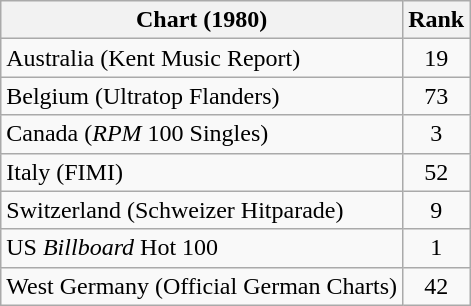<table class="wikitable sortable">
<tr>
<th>Chart (1980)</th>
<th>Rank</th>
</tr>
<tr>
<td>Australia (Kent Music Report)</td>
<td align="center">19</td>
</tr>
<tr>
<td>Belgium (Ultratop Flanders)</td>
<td align="center">73</td>
</tr>
<tr>
<td>Canada (<em>RPM</em> 100 Singles)</td>
<td align="center">3</td>
</tr>
<tr>
<td>Italy (FIMI)</td>
<td align="center">52</td>
</tr>
<tr>
<td>Switzerland (Schweizer Hitparade)</td>
<td align="center">9</td>
</tr>
<tr>
<td>US <em>Billboard</em> Hot 100</td>
<td align="center">1</td>
</tr>
<tr>
<td>West Germany (Official German Charts)</td>
<td align="center">42</td>
</tr>
</table>
